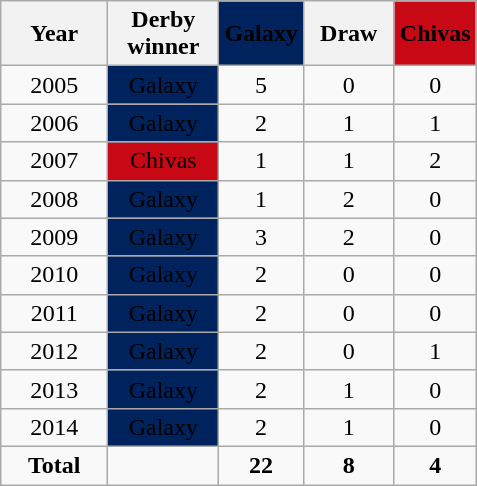<table class="wikitable" style="text-align:center">
<tr>
<th style="width:48px; height:17px; height:12.75pt; width:48pt;">Year</th>
<th style="width:50px; width:50pt;">Derby<br>winner</th>
<th style="width:40pt; width:40px; background:#00235d;"><span>Galaxy</span></th>
<th style="width:40px; width:40pt;">Draw</th>
<th style="width:40pt; width:40px; background:#c80815;"><span>Chivas</span></th>
</tr>
<tr>
<td>2005</td>
<td style="background: #00235D;"><span>Galaxy</span></td>
<td>5</td>
<td>0</td>
<td>0</td>
</tr>
<tr>
<td>2006</td>
<td style="background: #00235D;"><span>Galaxy</span></td>
<td>2</td>
<td>1</td>
<td>1</td>
</tr>
<tr>
<td>2007</td>
<td style="background: #C80815;"><span>Chivas</span></td>
<td>1</td>
<td>1</td>
<td>2</td>
</tr>
<tr>
<td>2008</td>
<td style="background: #00235D;"><span>Galaxy</span></td>
<td>1</td>
<td>2</td>
<td>0</td>
</tr>
<tr>
<td>2009</td>
<td style="background: #00235D;"><span>Galaxy</span></td>
<td>3</td>
<td>2</td>
<td>0</td>
</tr>
<tr>
<td>2010</td>
<td style="background: #00235D;"><span>Galaxy</span></td>
<td>2</td>
<td>0</td>
<td>0</td>
</tr>
<tr>
<td>2011</td>
<td style="background: #00235D;"><span>Galaxy</span></td>
<td>2</td>
<td>0</td>
<td>0</td>
</tr>
<tr>
<td>2012</td>
<td style="background: #00235D;"><span>Galaxy</span></td>
<td>2</td>
<td>0</td>
<td>1</td>
</tr>
<tr>
<td>2013</td>
<td style="background: #00235D;"><span>Galaxy</span></td>
<td>2</td>
<td>1</td>
<td>0</td>
</tr>
<tr>
<td>2014</td>
<td style="background: #00235D;"><span>Galaxy</span></td>
<td>2</td>
<td>1</td>
<td>0</td>
</tr>
<tr>
<td><strong>Total</strong></td>
<td></td>
<td><strong>22</strong></td>
<td><strong>8</strong></td>
<td><strong>4</strong></td>
</tr>
</table>
